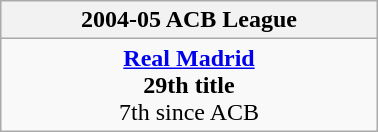<table class="wikitable" style="margin: 0 auto; width: 20%;">
<tr>
<th>2004-05 ACB League</th>
</tr>
<tr>
<td align=center><strong><a href='#'>Real Madrid</a></strong><br><strong>29th title</strong> <br>7th since ACB</td>
</tr>
</table>
